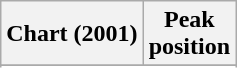<table class="wikitable sortable plainrowheaders" style="text-align:center">
<tr>
<th scope="col">Chart (2001)</th>
<th scope="col">Peak<br> position</th>
</tr>
<tr>
</tr>
<tr>
</tr>
<tr>
</tr>
<tr>
</tr>
<tr>
</tr>
</table>
